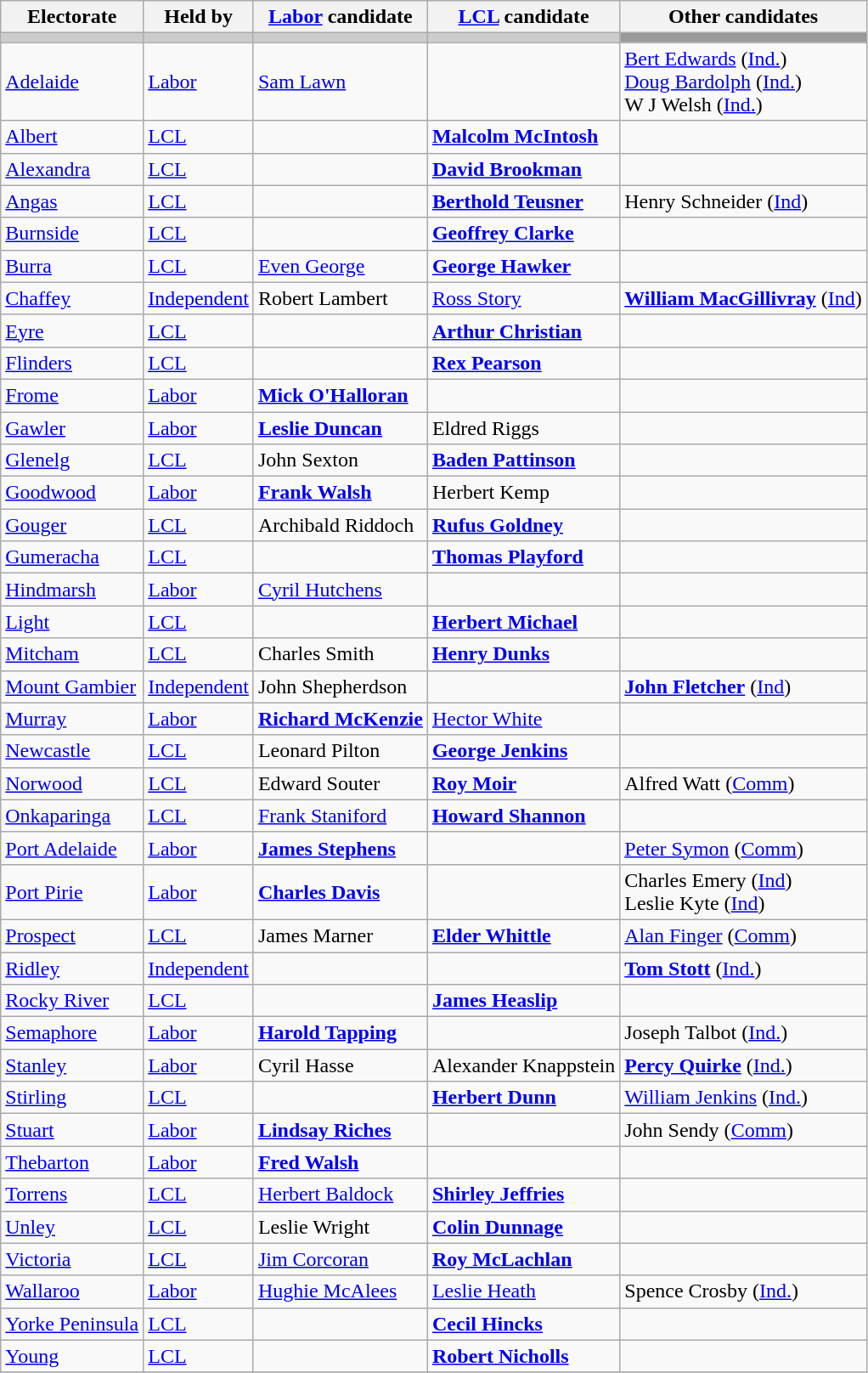<table class="wikitable">
<tr>
<th>Electorate</th>
<th>Held by</th>
<th><a href='#'>Labor</a> candidate</th>
<th><a href='#'>LCL</a> candidate</th>
<th>Other candidates</th>
</tr>
<tr bgcolor="#cccccc">
<td></td>
<td></td>
<td></td>
<td></td>
<td bgcolor="#999999"></td>
</tr>
<tr>
<td><a href='#'>Adelaide</a></td>
<td><a href='#'>Labor</a></td>
<td><a href='#'>Sam Lawn</a></td>
<td></td>
<td><a href='#'>Bert Edwards</a> (<a href='#'>Ind.</a>) <br> <a href='#'>Doug Bardolph</a> (<a href='#'>Ind.</a>) <br> W J Welsh (<a href='#'>Ind.</a>)</td>
</tr>
<tr>
<td><a href='#'>Albert</a></td>
<td><a href='#'>LCL</a></td>
<td></td>
<td><strong><a href='#'>Malcolm McIntosh</a></strong></td>
<td></td>
</tr>
<tr>
<td><a href='#'>Alexandra</a></td>
<td><a href='#'>LCL</a></td>
<td></td>
<td><strong><a href='#'>David Brookman</a></strong></td>
<td></td>
</tr>
<tr>
<td><a href='#'>Angas</a></td>
<td><a href='#'>LCL</a></td>
<td></td>
<td><strong><a href='#'>Berthold Teusner</a></strong></td>
<td>Henry Schneider (<a href='#'>Ind</a>)</td>
</tr>
<tr>
<td><a href='#'>Burnside</a></td>
<td><a href='#'>LCL</a></td>
<td></td>
<td><strong><a href='#'>Geoffrey Clarke</a></strong></td>
<td></td>
</tr>
<tr>
<td><a href='#'>Burra</a></td>
<td><a href='#'>LCL</a></td>
<td><a href='#'>Even George</a></td>
<td><strong><a href='#'>George Hawker</a></strong></td>
<td></td>
</tr>
<tr>
<td><a href='#'>Chaffey</a></td>
<td><a href='#'>Independent</a></td>
<td>Robert Lambert</td>
<td><a href='#'>Ross Story</a></td>
<td><strong><a href='#'>William MacGillivray</a></strong> (<a href='#'>Ind</a>)</td>
</tr>
<tr>
<td><a href='#'>Eyre</a></td>
<td><a href='#'>LCL</a></td>
<td></td>
<td><strong><a href='#'>Arthur Christian</a></strong></td>
<td></td>
</tr>
<tr>
<td><a href='#'>Flinders</a></td>
<td><a href='#'>LCL</a></td>
<td></td>
<td><strong><a href='#'>Rex Pearson</a></strong></td>
<td></td>
</tr>
<tr>
<td><a href='#'>Frome</a></td>
<td><a href='#'>Labor</a></td>
<td><strong><a href='#'>Mick O'Halloran</a></strong></td>
<td></td>
<td></td>
</tr>
<tr>
<td><a href='#'>Gawler</a></td>
<td><a href='#'>Labor</a></td>
<td><strong><a href='#'>Leslie Duncan</a></strong></td>
<td>Eldred Riggs</td>
<td></td>
</tr>
<tr>
<td><a href='#'>Glenelg</a></td>
<td><a href='#'>LCL</a></td>
<td>John Sexton</td>
<td><strong><a href='#'>Baden Pattinson</a></strong></td>
<td></td>
</tr>
<tr>
<td><a href='#'>Goodwood</a></td>
<td><a href='#'>Labor</a></td>
<td><strong><a href='#'>Frank Walsh</a></strong></td>
<td>Herbert Kemp</td>
<td></td>
</tr>
<tr>
<td><a href='#'>Gouger</a></td>
<td><a href='#'>LCL</a></td>
<td>Archibald Riddoch</td>
<td><strong><a href='#'>Rufus Goldney</a></strong></td>
<td></td>
</tr>
<tr>
<td><a href='#'>Gumeracha</a></td>
<td><a href='#'>LCL</a></td>
<td></td>
<td><strong><a href='#'>Thomas Playford</a></strong></td>
<td></td>
</tr>
<tr>
<td><a href='#'>Hindmarsh</a></td>
<td><a href='#'>Labor</a></td>
<td><a href='#'>Cyril Hutchens</a></td>
<td></td>
<td></td>
</tr>
<tr>
<td><a href='#'>Light</a></td>
<td><a href='#'>LCL</a></td>
<td></td>
<td><strong><a href='#'>Herbert Michael</a></strong></td>
<td></td>
</tr>
<tr>
<td><a href='#'>Mitcham</a></td>
<td><a href='#'>LCL</a></td>
<td>Charles Smith</td>
<td><strong><a href='#'>Henry Dunks</a></strong></td>
<td></td>
</tr>
<tr>
<td><a href='#'>Mount Gambier</a></td>
<td><a href='#'>Independent</a></td>
<td>John Shepherdson</td>
<td></td>
<td><strong><a href='#'>John Fletcher</a></strong> (<a href='#'>Ind</a>)</td>
</tr>
<tr>
<td><a href='#'>Murray</a></td>
<td><a href='#'>Labor</a></td>
<td><strong><a href='#'>Richard McKenzie</a></strong></td>
<td><a href='#'>Hector White</a></td>
<td></td>
</tr>
<tr>
<td><a href='#'>Newcastle</a></td>
<td><a href='#'>LCL</a></td>
<td>Leonard Pilton</td>
<td><strong><a href='#'>George Jenkins</a></strong></td>
<td></td>
</tr>
<tr>
<td><a href='#'>Norwood</a></td>
<td><a href='#'>LCL</a></td>
<td>Edward Souter</td>
<td><strong><a href='#'>Roy Moir</a></strong></td>
<td>Alfred Watt (<a href='#'>Comm</a>)</td>
</tr>
<tr>
<td><a href='#'>Onkaparinga</a></td>
<td><a href='#'>LCL</a></td>
<td><a href='#'>Frank Staniford</a></td>
<td><strong><a href='#'>Howard Shannon</a></strong></td>
<td></td>
</tr>
<tr>
<td><a href='#'>Port Adelaide</a></td>
<td><a href='#'>Labor</a></td>
<td><strong><a href='#'>James Stephens</a></strong></td>
<td></td>
<td><a href='#'>Peter Symon</a> (<a href='#'>Comm</a>)</td>
</tr>
<tr>
<td><a href='#'>Port Pirie</a></td>
<td><a href='#'>Labor</a></td>
<td><strong><a href='#'>Charles Davis</a></strong></td>
<td></td>
<td>Charles Emery (<a href='#'>Ind</a>) <br> Leslie Kyte (<a href='#'>Ind</a>)</td>
</tr>
<tr>
<td><a href='#'>Prospect</a></td>
<td><a href='#'>LCL</a></td>
<td>James Marner</td>
<td><strong><a href='#'>Elder Whittle</a></strong></td>
<td><a href='#'>Alan Finger</a> (<a href='#'>Comm</a>)</td>
</tr>
<tr>
<td><a href='#'>Ridley</a></td>
<td><a href='#'>Independent</a></td>
<td></td>
<td></td>
<td><strong><a href='#'>Tom Stott</a></strong> (<a href='#'>Ind.</a>)</td>
</tr>
<tr>
<td><a href='#'>Rocky River</a></td>
<td><a href='#'>LCL</a></td>
<td></td>
<td><strong><a href='#'>James Heaslip</a></strong></td>
<td></td>
</tr>
<tr>
<td><a href='#'>Semaphore</a></td>
<td><a href='#'>Labor</a></td>
<td><strong><a href='#'>Harold Tapping</a></strong></td>
<td></td>
<td>Joseph Talbot (<a href='#'>Ind.</a>)</td>
</tr>
<tr>
<td><a href='#'>Stanley</a></td>
<td><a href='#'>Labor</a></td>
<td>Cyril Hasse</td>
<td>Alexander Knappstein</td>
<td><strong><a href='#'>Percy Quirke</a></strong> (<a href='#'>Ind.</a>)</td>
</tr>
<tr>
<td><a href='#'>Stirling</a></td>
<td><a href='#'>LCL</a></td>
<td></td>
<td><strong><a href='#'>Herbert Dunn</a></strong></td>
<td><a href='#'>William Jenkins</a> (<a href='#'>Ind.</a>)</td>
</tr>
<tr>
<td><a href='#'>Stuart</a></td>
<td><a href='#'>Labor</a></td>
<td><strong><a href='#'>Lindsay Riches</a></strong></td>
<td></td>
<td>John Sendy (<a href='#'>Comm</a>)</td>
</tr>
<tr>
<td><a href='#'>Thebarton</a></td>
<td><a href='#'>Labor</a></td>
<td><strong><a href='#'>Fred Walsh</a></strong></td>
<td></td>
<td></td>
</tr>
<tr>
<td><a href='#'>Torrens</a></td>
<td><a href='#'>LCL</a></td>
<td><a href='#'>Herbert Baldock</a></td>
<td><strong><a href='#'>Shirley Jeffries</a></strong></td>
<td></td>
</tr>
<tr>
<td><a href='#'>Unley</a></td>
<td><a href='#'>LCL</a></td>
<td>Leslie Wright</td>
<td><strong><a href='#'>Colin Dunnage</a></strong></td>
<td></td>
</tr>
<tr>
<td><a href='#'>Victoria</a></td>
<td><a href='#'>LCL</a></td>
<td><a href='#'>Jim Corcoran</a></td>
<td><strong><a href='#'>Roy McLachlan</a></strong></td>
<td></td>
</tr>
<tr>
<td><a href='#'>Wallaroo</a></td>
<td><a href='#'>Labor</a></td>
<td><a href='#'>Hughie McAlees</a></td>
<td><a href='#'>Leslie Heath</a></td>
<td>Spence Crosby (<a href='#'>Ind.</a>)</td>
</tr>
<tr>
<td><a href='#'>Yorke Peninsula</a></td>
<td><a href='#'>LCL</a></td>
<td></td>
<td><strong><a href='#'>Cecil Hincks</a></strong></td>
<td></td>
</tr>
<tr>
<td><a href='#'>Young</a></td>
<td><a href='#'>LCL</a></td>
<td></td>
<td><strong><a href='#'>Robert Nicholls</a></strong></td>
<td></td>
</tr>
<tr>
</tr>
</table>
